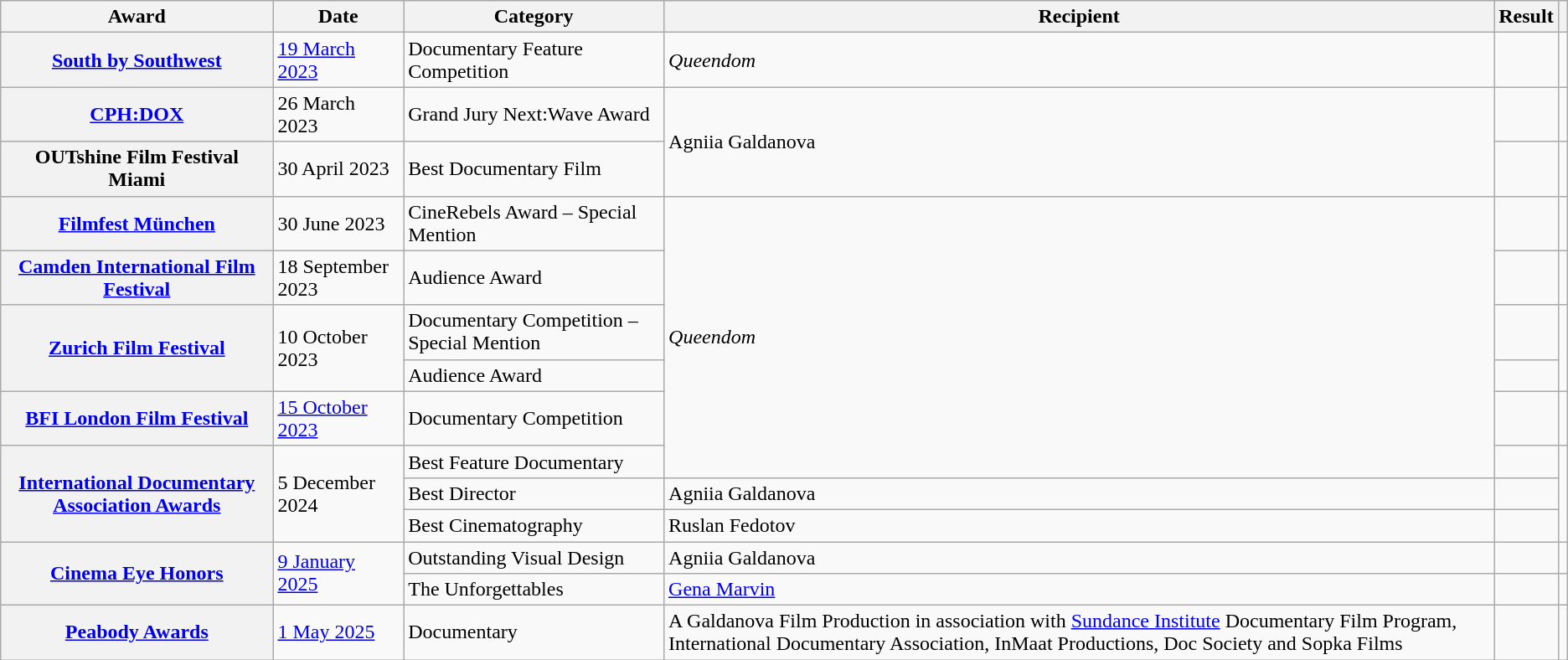<table class="wikitable sortable plainrowheaders">
<tr>
<th>Award</th>
<th>Date</th>
<th>Category</th>
<th>Recipient</th>
<th>Result</th>
<th></th>
</tr>
<tr>
<th scope="row"><a href='#'>South by Southwest</a></th>
<td><a href='#'>19 March 2023</a></td>
<td>Documentary Feature Competition</td>
<td><em>Queendom</em></td>
<td></td>
<td align="center"></td>
</tr>
<tr>
<th scope="row"><a href='#'>CPH:DOX</a></th>
<td>26 March 2023</td>
<td>Grand Jury Next:Wave Award</td>
<td rowspan="2">Agniia Galdanova</td>
<td></td>
<td align="center"></td>
</tr>
<tr>
<th scope="row">OUTshine Film Festival Miami</th>
<td>30 April 2023</td>
<td>Best Documentary Film</td>
<td></td>
<td align="center"></td>
</tr>
<tr>
<th scope="row"><a href='#'>Filmfest München</a></th>
<td>30 June 2023</td>
<td>CineRebels Award – Special Mention</td>
<td rowspan="6"><em>Queendom</em></td>
<td></td>
<td align="center"></td>
</tr>
<tr>
<th scope="row"><a href='#'>Camden International Film Festival</a></th>
<td>18 September 2023</td>
<td>Audience Award</td>
<td></td>
<td align="center"></td>
</tr>
<tr>
<th rowspan="2" scope="row"><a href='#'>Zurich Film Festival</a></th>
<td rowspan="2">10 October 2023</td>
<td>Documentary Competition – Special Mention</td>
<td></td>
<td align="center" rowspan="2"></td>
</tr>
<tr>
<td>Audience Award</td>
<td></td>
</tr>
<tr>
<th scope="row"><a href='#'>BFI London Film Festival</a></th>
<td><a href='#'>15 October 2023</a></td>
<td>Documentary Competition</td>
<td></td>
<td align="center"></td>
</tr>
<tr>
<th rowspan="3" scope="row"><a href='#'>International Documentary Association Awards</a></th>
<td rowspan="3">5 December 2024</td>
<td>Best Feature Documentary</td>
<td></td>
<td rowspan="3" align="center"></td>
</tr>
<tr>
<td>Best Director</td>
<td>Agniia Galdanova</td>
<td></td>
</tr>
<tr>
<td>Best Cinematography</td>
<td>Ruslan Fedotov</td>
<td></td>
</tr>
<tr>
<th scope="row" rowspan="2"><a href='#'>Cinema Eye Honors</a></th>
<td rowspan="2"><a href='#'>9 January 2025</a></td>
<td>Outstanding Visual Design</td>
<td>Agniia Galdanova</td>
<td></td>
<td align="center"></td>
</tr>
<tr>
<td>The Unforgettables</td>
<td><a href='#'>Gena Marvin</a></td>
<td></td>
<td align="center"></td>
</tr>
<tr>
<th scope="row"><a href='#'>Peabody Awards</a></th>
<td><a href='#'>1 May 2025</a></td>
<td>Documentary</td>
<td>A Galdanova Film Production in association with <a href='#'>Sundance Institute</a> Documentary Film Program, International Documentary Association, InMaat Productions, Doc Society and Sopka Films</td>
<td></td>
<td align="center"></td>
</tr>
</table>
